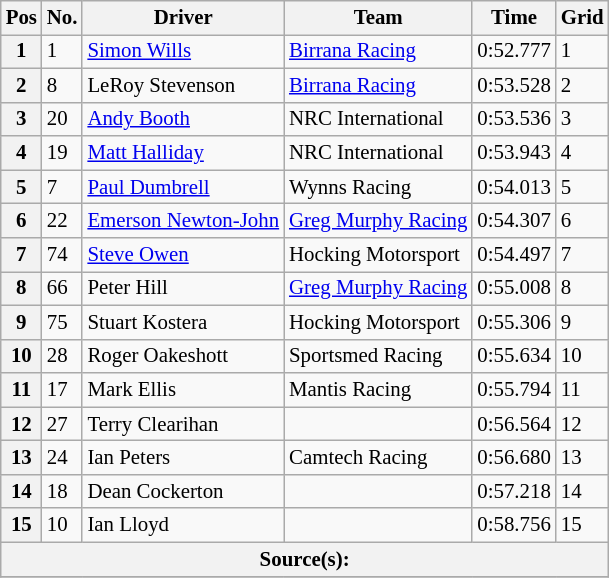<table class="wikitable" style="font-size: 87%;">
<tr>
<th>Pos</th>
<th>No.</th>
<th>Driver</th>
<th>Team</th>
<th>Time</th>
<th>Grid</th>
</tr>
<tr>
<th>1</th>
<td>1</td>
<td> <a href='#'>Simon Wills</a></td>
<td><a href='#'>Birrana Racing</a></td>
<td>0:52.777</td>
<td>1</td>
</tr>
<tr>
<th>2</th>
<td>8</td>
<td> LeRoy Stevenson</td>
<td><a href='#'>Birrana Racing</a></td>
<td>0:53.528</td>
<td>2</td>
</tr>
<tr>
<th>3</th>
<td>20</td>
<td> <a href='#'>Andy Booth</a></td>
<td>NRC International</td>
<td>0:53.536</td>
<td>3</td>
</tr>
<tr>
<th>4</th>
<td>19</td>
<td> <a href='#'>Matt Halliday</a></td>
<td>NRC International</td>
<td>0:53.943</td>
<td>4</td>
</tr>
<tr>
<th>5</th>
<td>7</td>
<td> <a href='#'>Paul Dumbrell</a></td>
<td>Wynns Racing</td>
<td>0:54.013</td>
<td>5</td>
</tr>
<tr>
<th>6</th>
<td>22</td>
<td> <a href='#'>Emerson Newton-John</a></td>
<td><a href='#'>Greg Murphy Racing</a></td>
<td>0:54.307</td>
<td>6</td>
</tr>
<tr>
<th>7</th>
<td>74</td>
<td> <a href='#'>Steve Owen</a></td>
<td>Hocking Motorsport</td>
<td>0:54.497</td>
<td>7</td>
</tr>
<tr>
<th>8</th>
<td>66</td>
<td> Peter Hill</td>
<td><a href='#'>Greg Murphy Racing</a></td>
<td>0:55.008</td>
<td>8</td>
</tr>
<tr>
<th>9</th>
<td>75</td>
<td> Stuart Kostera</td>
<td>Hocking Motorsport</td>
<td>0:55.306</td>
<td>9</td>
</tr>
<tr>
<th>10</th>
<td>28</td>
<td> Roger Oakeshott</td>
<td>Sportsmed Racing</td>
<td>0:55.634</td>
<td>10</td>
</tr>
<tr>
<th>11</th>
<td>17</td>
<td> Mark Ellis</td>
<td>Mantis Racing</td>
<td>0:55.794</td>
<td>11</td>
</tr>
<tr>
<th>12</th>
<td>27</td>
<td> Terry Clearihan</td>
<td></td>
<td>0:56.564</td>
<td>12</td>
</tr>
<tr>
<th>13</th>
<td>24</td>
<td> Ian Peters</td>
<td>Camtech Racing</td>
<td>0:56.680</td>
<td>13</td>
</tr>
<tr>
<th>14</th>
<td>18</td>
<td> Dean Cockerton</td>
<td></td>
<td>0:57.218</td>
<td>14</td>
</tr>
<tr>
<th>15</th>
<td>10</td>
<td> Ian Lloyd</td>
<td></td>
<td>0:58.756</td>
<td>15</td>
</tr>
<tr>
<th colspan=8>Source(s):</th>
</tr>
<tr>
</tr>
</table>
